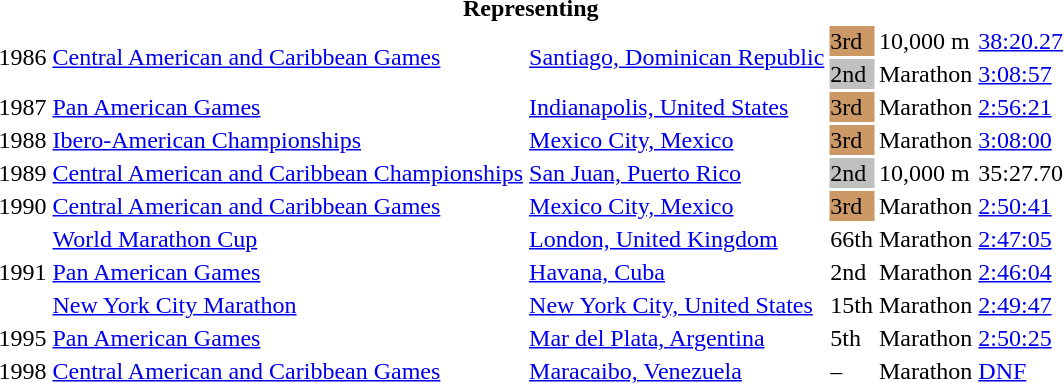<table>
<tr>
<th colspan="6">Representing </th>
</tr>
<tr>
<td rowspan=2>1986</td>
<td rowspan=2><a href='#'>Central American and Caribbean Games</a></td>
<td rowspan=2><a href='#'>Santiago, Dominican Republic</a></td>
<td bgcolor=cc9966>3rd</td>
<td>10,000 m</td>
<td><a href='#'>38:20.27</a></td>
</tr>
<tr>
<td bgcolor=silver>2nd</td>
<td>Marathon</td>
<td><a href='#'>3:08:57</a></td>
</tr>
<tr>
<td>1987</td>
<td><a href='#'>Pan American Games</a></td>
<td><a href='#'>Indianapolis, United States</a></td>
<td bgcolor=cc9966>3rd</td>
<td>Marathon</td>
<td><a href='#'>2:56:21</a></td>
</tr>
<tr>
<td>1988</td>
<td><a href='#'>Ibero-American Championships</a></td>
<td><a href='#'>Mexico City, Mexico</a></td>
<td bgcolor=cc9966>3rd</td>
<td>Marathon</td>
<td><a href='#'>3:08:00</a></td>
</tr>
<tr>
<td>1989</td>
<td><a href='#'>Central American and Caribbean Championships</a></td>
<td><a href='#'>San Juan, Puerto Rico</a></td>
<td bgcolor=silver>2nd</td>
<td>10,000 m</td>
<td>35:27.70</td>
</tr>
<tr>
<td>1990</td>
<td><a href='#'>Central American and Caribbean Games</a></td>
<td><a href='#'>Mexico City, Mexico</a></td>
<td bgcolor=cc9966>3rd</td>
<td>Marathon</td>
<td><a href='#'>2:50:41</a></td>
</tr>
<tr>
<td rowspan=3>1991</td>
<td><a href='#'>World Marathon Cup</a></td>
<td><a href='#'>London, United Kingdom</a></td>
<td>66th</td>
<td>Marathon</td>
<td><a href='#'>2:47:05</a></td>
</tr>
<tr>
<td><a href='#'>Pan American Games</a></td>
<td><a href='#'>Havana, Cuba</a></td>
<td bgcolos=silver>2nd</td>
<td>Marathon</td>
<td><a href='#'>2:46:04</a></td>
</tr>
<tr>
<td><a href='#'>New York City Marathon</a></td>
<td><a href='#'>New York City, United States</a></td>
<td>15th</td>
<td>Marathon</td>
<td><a href='#'>2:49:47</a></td>
</tr>
<tr>
<td>1995</td>
<td><a href='#'>Pan American Games</a></td>
<td><a href='#'>Mar del Plata, Argentina</a></td>
<td>5th</td>
<td>Marathon</td>
<td><a href='#'>2:50:25</a></td>
</tr>
<tr>
<td>1998</td>
<td><a href='#'>Central American and Caribbean Games</a></td>
<td><a href='#'>Maracaibo, Venezuela</a></td>
<td>–</td>
<td>Marathon</td>
<td><a href='#'>DNF</a></td>
</tr>
</table>
